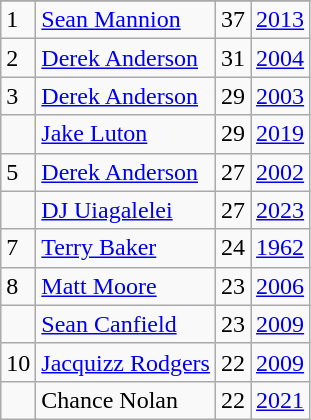<table class="wikitable">
<tr>
</tr>
<tr>
<td>1</td>
<td><a href='#'>Sean Mannion</a></td>
<td><abbr>37</abbr></td>
<td><a href='#'>2013</a></td>
</tr>
<tr>
<td>2</td>
<td><a href='#'>Derek Anderson</a></td>
<td><abbr>31</abbr></td>
<td><a href='#'>2004</a></td>
</tr>
<tr>
<td>3</td>
<td><a href='#'>Derek Anderson</a></td>
<td><abbr>29</abbr></td>
<td><a href='#'>2003</a></td>
</tr>
<tr>
<td></td>
<td><a href='#'>Jake Luton</a></td>
<td><abbr>29</abbr></td>
<td><a href='#'>2019</a></td>
</tr>
<tr>
<td>5</td>
<td><a href='#'>Derek Anderson</a></td>
<td><abbr>27</abbr></td>
<td><a href='#'>2002</a></td>
</tr>
<tr>
<td></td>
<td><a href='#'>DJ Uiagalelei</a></td>
<td><abbr>27</abbr></td>
<td><a href='#'>2023</a></td>
</tr>
<tr>
<td>7</td>
<td><a href='#'>Terry Baker</a></td>
<td><abbr>24</abbr></td>
<td><a href='#'>1962</a></td>
</tr>
<tr>
<td>8</td>
<td><a href='#'>Matt Moore</a></td>
<td><abbr>23</abbr></td>
<td><a href='#'>2006</a></td>
</tr>
<tr>
<td></td>
<td><a href='#'>Sean Canfield</a></td>
<td><abbr>23</abbr></td>
<td><a href='#'>2009</a></td>
</tr>
<tr>
<td>10</td>
<td><a href='#'>Jacquizz Rodgers</a></td>
<td><abbr>22</abbr></td>
<td><a href='#'>2009</a></td>
</tr>
<tr>
<td></td>
<td>Chance Nolan</td>
<td><abbr>22</abbr></td>
<td><a href='#'>2021</a></td>
</tr>
</table>
